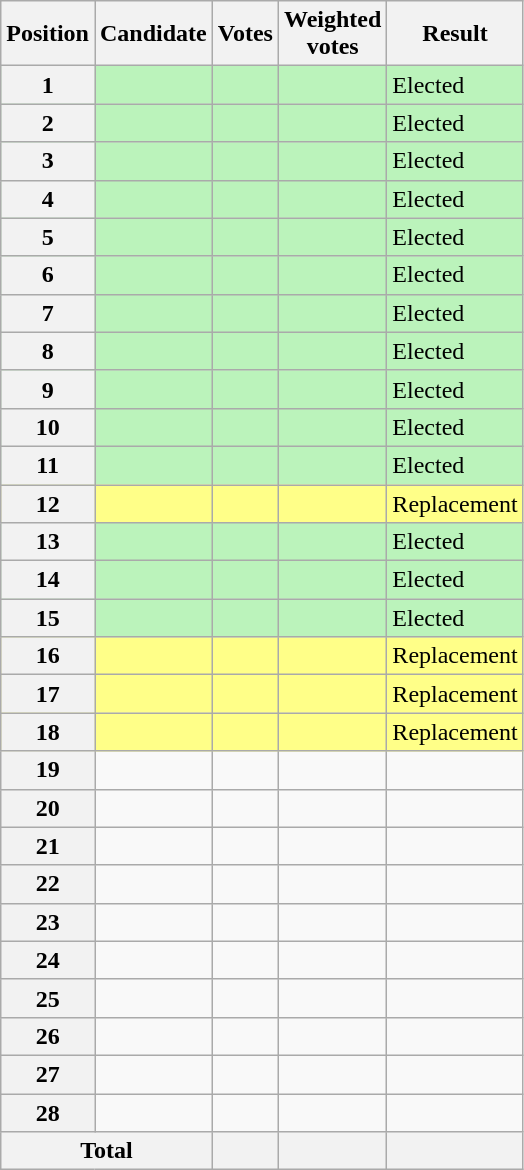<table class="wikitable sortable col3right col4right">
<tr>
<th scope="col">Position</th>
<th scope="col">Candidate</th>
<th scope="col">Votes</th>
<th scope="col">Weighted<br>votes</th>
<th scope="col">Result</th>
</tr>
<tr bgcolor=bbf3bb>
<th scope="row">1</th>
<td></td>
<td></td>
<td></td>
<td>Elected</td>
</tr>
<tr bgcolor=bbf3bb>
<th scope="row">2</th>
<td></td>
<td></td>
<td></td>
<td>Elected</td>
</tr>
<tr bgcolor=bbf3bb>
<th scope="row">3</th>
<td></td>
<td></td>
<td></td>
<td>Elected</td>
</tr>
<tr bgcolor=bbf3bb>
<th scope="row">4</th>
<td></td>
<td></td>
<td></td>
<td>Elected</td>
</tr>
<tr bgcolor=bbf3bb>
<th scope="row">5</th>
<td></td>
<td></td>
<td></td>
<td>Elected</td>
</tr>
<tr bgcolor=bbf3bb>
<th scope="row">6</th>
<td></td>
<td></td>
<td></td>
<td>Elected</td>
</tr>
<tr bgcolor=bbf3bb>
<th scope="row">7</th>
<td></td>
<td></td>
<td></td>
<td>Elected</td>
</tr>
<tr bgcolor=bbf3bb>
<th scope="row">8</th>
<td></td>
<td></td>
<td></td>
<td>Elected</td>
</tr>
<tr bgcolor=bbf3bb>
<th scope="row">9</th>
<td></td>
<td></td>
<td></td>
<td>Elected</td>
</tr>
<tr bgcolor=bbf3bb>
<th scope="row">10</th>
<td></td>
<td></td>
<td></td>
<td>Elected</td>
</tr>
<tr bgcolor=bbf3bb>
<th scope="row">11</th>
<td></td>
<td></td>
<td></td>
<td>Elected</td>
</tr>
<tr bgcolor=#FF8>
<th scope="row">12</th>
<td></td>
<td></td>
<td></td>
<td>Replacement</td>
</tr>
<tr bgcolor=bbf3bb>
<th scope="row">13</th>
<td></td>
<td></td>
<td></td>
<td>Elected</td>
</tr>
<tr bgcolor=bbf3bb>
<th scope="row">14</th>
<td></td>
<td></td>
<td></td>
<td>Elected</td>
</tr>
<tr bgcolor=bbf3bb>
<th scope="row">15</th>
<td></td>
<td></td>
<td></td>
<td>Elected</td>
</tr>
<tr bgcolor=#FF8>
<th scope="row">16</th>
<td></td>
<td></td>
<td></td>
<td>Replacement</td>
</tr>
<tr bgcolor=#FF8>
<th scope="row">17</th>
<td></td>
<td></td>
<td></td>
<td>Replacement</td>
</tr>
<tr bgcolor=#FF8>
<th scope="row">18</th>
<td></td>
<td></td>
<td></td>
<td>Replacement</td>
</tr>
<tr>
<th scope="row">19</th>
<td></td>
<td></td>
<td></td>
<td></td>
</tr>
<tr>
<th scope="row">20</th>
<td></td>
<td></td>
<td></td>
<td></td>
</tr>
<tr>
<th scope="row">21</th>
<td></td>
<td></td>
<td></td>
<td></td>
</tr>
<tr>
<th scope="row">22</th>
<td></td>
<td></td>
<td></td>
<td></td>
</tr>
<tr>
<th scope="row">23</th>
<td></td>
<td></td>
<td></td>
<td></td>
</tr>
<tr>
<th scope="row">24</th>
<td></td>
<td></td>
<td></td>
<td></td>
</tr>
<tr>
<th scope="row">25</th>
<td></td>
<td></td>
<td></td>
<td></td>
</tr>
<tr>
<th scope="row">26</th>
<td></td>
<td></td>
<td></td>
<td></td>
</tr>
<tr>
<th scope="row">27</th>
<td></td>
<td></td>
<td></td>
<td></td>
</tr>
<tr>
<th scope="row">28</th>
<td></td>
<td></td>
<td></td>
<td></td>
</tr>
<tr class="sortbottom">
<th scope="row" colspan="2">Total</th>
<th style="text-align:right"></th>
<th style="text-align:right"></th>
<th></th>
</tr>
</table>
